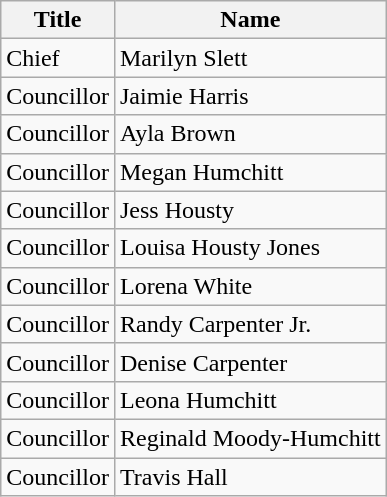<table class="wikitable">
<tr>
<th>Title</th>
<th>Name</th>
</tr>
<tr>
<td>Chief</td>
<td>Marilyn Slett</td>
</tr>
<tr>
<td>Councillor</td>
<td>Jaimie Harris</td>
</tr>
<tr>
<td>Councillor</td>
<td>Ayla Brown</td>
</tr>
<tr>
<td>Councillor</td>
<td>Megan Humchitt</td>
</tr>
<tr>
<td>Councillor</td>
<td>Jess Housty</td>
</tr>
<tr>
<td>Councillor</td>
<td>Louisa Housty Jones</td>
</tr>
<tr>
<td>Councillor</td>
<td>Lorena White</td>
</tr>
<tr>
<td>Councillor</td>
<td>Randy Carpenter Jr.</td>
</tr>
<tr>
<td>Councillor</td>
<td>Denise Carpenter</td>
</tr>
<tr>
<td>Councillor</td>
<td>Leona Humchitt</td>
</tr>
<tr>
<td>Councillor</td>
<td>Reginald Moody-Humchitt</td>
</tr>
<tr>
<td>Councillor</td>
<td>Travis Hall</td>
</tr>
</table>
